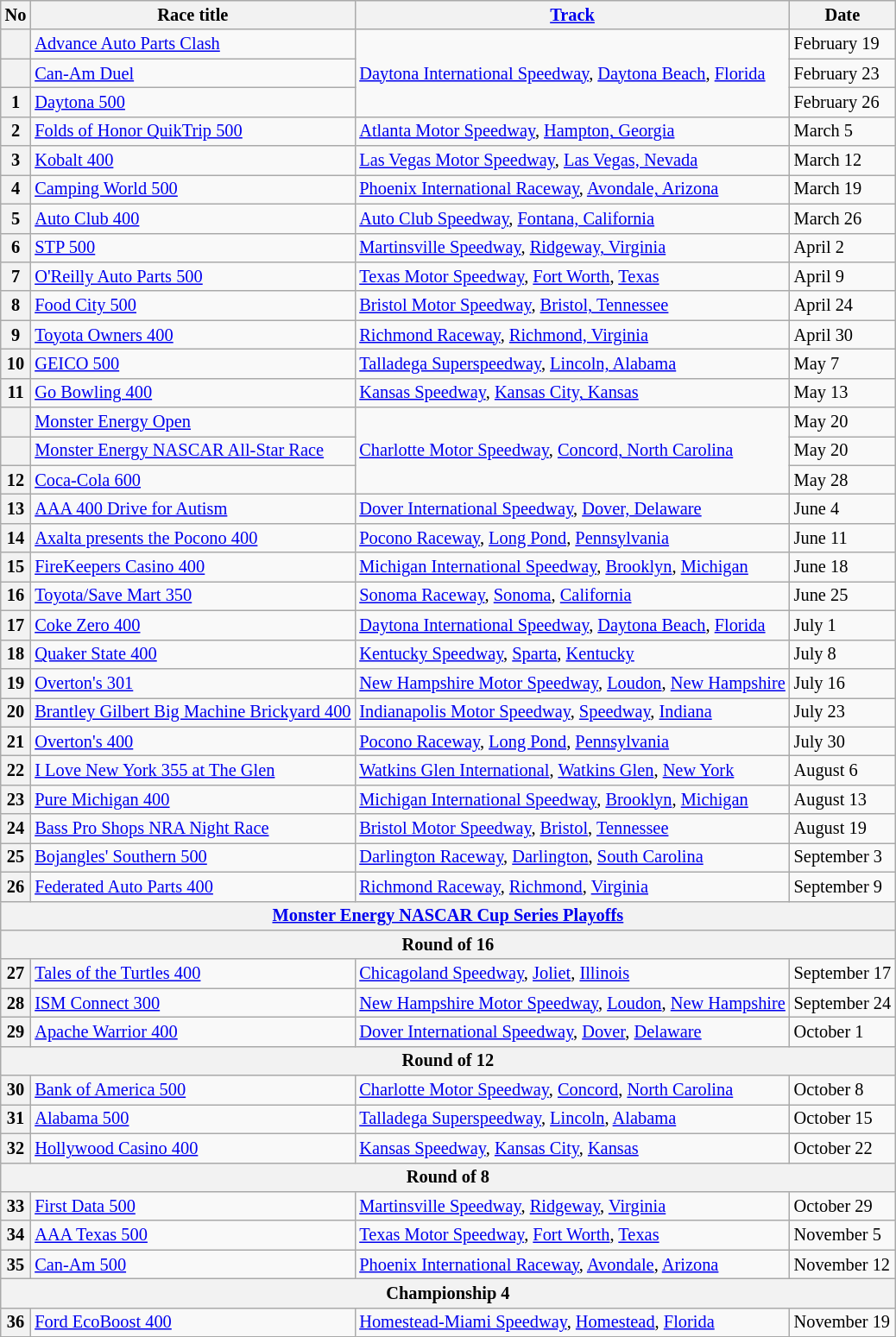<table class="wikitable" style="font-size:85%">
<tr>
<th>No</th>
<th>Race title</th>
<th><a href='#'>Track</a></th>
<th>Date</th>
</tr>
<tr>
<th></th>
<td><a href='#'>Advance Auto Parts Clash</a></td>
<td rowspan=3><a href='#'>Daytona International Speedway</a>, <a href='#'>Daytona Beach</a>, <a href='#'>Florida</a></td>
<td>February 19</td>
</tr>
<tr>
<th></th>
<td><a href='#'>Can-Am Duel</a></td>
<td>February 23</td>
</tr>
<tr>
<th>1</th>
<td><a href='#'>Daytona 500</a></td>
<td>February 26</td>
</tr>
<tr>
<th>2</th>
<td><a href='#'>Folds of Honor QuikTrip 500</a></td>
<td><a href='#'>Atlanta Motor Speedway</a>, <a href='#'>Hampton, Georgia</a></td>
<td>March 5</td>
</tr>
<tr>
<th>3</th>
<td><a href='#'>Kobalt 400</a></td>
<td><a href='#'>Las Vegas Motor Speedway</a>, <a href='#'>Las Vegas, Nevada</a></td>
<td>March 12</td>
</tr>
<tr>
<th>4</th>
<td><a href='#'>Camping World 500</a></td>
<td><a href='#'>Phoenix International Raceway</a>, <a href='#'>Avondale, Arizona</a></td>
<td>March 19</td>
</tr>
<tr>
<th>5</th>
<td><a href='#'>Auto Club 400</a></td>
<td><a href='#'>Auto Club Speedway</a>, <a href='#'>Fontana, California</a></td>
<td>March 26</td>
</tr>
<tr>
<th>6</th>
<td><a href='#'>STP 500</a></td>
<td><a href='#'>Martinsville Speedway</a>, <a href='#'>Ridgeway, Virginia</a></td>
<td>April 2</td>
</tr>
<tr>
<th>7</th>
<td><a href='#'>O'Reilly Auto Parts 500</a></td>
<td><a href='#'>Texas Motor Speedway</a>, <a href='#'>Fort Worth</a>, <a href='#'>Texas</a></td>
<td>April 9</td>
</tr>
<tr>
<th>8</th>
<td><a href='#'>Food City 500</a></td>
<td><a href='#'>Bristol Motor Speedway</a>, <a href='#'>Bristol, Tennessee</a></td>
<td>April 24</td>
</tr>
<tr>
<th>9</th>
<td><a href='#'>Toyota Owners 400</a></td>
<td><a href='#'>Richmond Raceway</a>, <a href='#'>Richmond, Virginia</a></td>
<td>April 30</td>
</tr>
<tr>
<th>10</th>
<td><a href='#'>GEICO 500</a></td>
<td><a href='#'>Talladega Superspeedway</a>, <a href='#'>Lincoln, Alabama</a></td>
<td>May 7</td>
</tr>
<tr>
<th>11</th>
<td><a href='#'>Go Bowling 400</a></td>
<td><a href='#'>Kansas Speedway</a>, <a href='#'>Kansas City, Kansas</a></td>
<td>May 13</td>
</tr>
<tr>
<th></th>
<td><a href='#'>Monster Energy Open</a></td>
<td rowspan="3"><a href='#'>Charlotte Motor Speedway</a>, <a href='#'>Concord, North Carolina</a></td>
<td>May 20</td>
</tr>
<tr>
<th></th>
<td><a href='#'>Monster Energy NASCAR All-Star Race</a></td>
<td>May 20</td>
</tr>
<tr>
<th>12</th>
<td><a href='#'>Coca-Cola 600</a></td>
<td>May 28</td>
</tr>
<tr>
<th>13</th>
<td><a href='#'>AAA 400 Drive for Autism</a></td>
<td><a href='#'>Dover International Speedway</a>, <a href='#'>Dover, Delaware</a></td>
<td>June 4</td>
</tr>
<tr>
<th>14</th>
<td><a href='#'>Axalta presents the Pocono 400</a></td>
<td><a href='#'>Pocono Raceway</a>, <a href='#'>Long Pond</a>, <a href='#'>Pennsylvania</a></td>
<td>June 11</td>
</tr>
<tr>
<th>15</th>
<td><a href='#'>FireKeepers Casino 400</a></td>
<td><a href='#'>Michigan International Speedway</a>, <a href='#'>Brooklyn</a>, <a href='#'>Michigan</a></td>
<td>June 18</td>
</tr>
<tr>
<th>16</th>
<td><a href='#'>Toyota/Save Mart 350</a></td>
<td><a href='#'>Sonoma Raceway</a>, <a href='#'>Sonoma</a>, <a href='#'>California</a></td>
<td>June 25</td>
</tr>
<tr>
<th>17</th>
<td><a href='#'>Coke Zero 400</a></td>
<td><a href='#'>Daytona International Speedway</a>, <a href='#'>Daytona Beach</a>, <a href='#'>Florida</a></td>
<td>July 1</td>
</tr>
<tr>
<th>18</th>
<td><a href='#'>Quaker State 400</a></td>
<td><a href='#'>Kentucky Speedway</a>, <a href='#'>Sparta</a>, <a href='#'>Kentucky</a></td>
<td>July 8</td>
</tr>
<tr>
<th>19</th>
<td><a href='#'>Overton's 301</a></td>
<td><a href='#'>New Hampshire Motor Speedway</a>, <a href='#'>Loudon</a>, <a href='#'>New Hampshire</a></td>
<td>July 16</td>
</tr>
<tr>
<th>20</th>
<td><a href='#'>Brantley Gilbert Big Machine Brickyard 400</a></td>
<td><a href='#'>Indianapolis Motor Speedway</a>, <a href='#'>Speedway</a>, <a href='#'>Indiana</a></td>
<td>July 23</td>
</tr>
<tr>
<th>21</th>
<td><a href='#'>Overton's 400</a></td>
<td><a href='#'>Pocono Raceway</a>, <a href='#'>Long Pond</a>, <a href='#'>Pennsylvania</a></td>
<td>July 30</td>
</tr>
<tr>
<th>22</th>
<td><a href='#'>I Love New York 355 at The Glen</a></td>
<td><a href='#'>Watkins Glen International</a>, <a href='#'>Watkins Glen</a>, <a href='#'>New York</a></td>
<td>August 6</td>
</tr>
<tr>
<th>23</th>
<td><a href='#'>Pure Michigan 400</a></td>
<td><a href='#'>Michigan International Speedway</a>, <a href='#'>Brooklyn</a>, <a href='#'>Michigan</a></td>
<td>August 13</td>
</tr>
<tr>
<th>24</th>
<td><a href='#'>Bass Pro Shops NRA Night Race</a></td>
<td><a href='#'>Bristol Motor Speedway</a>, <a href='#'>Bristol</a>, <a href='#'>Tennessee</a></td>
<td>August 19</td>
</tr>
<tr>
<th>25</th>
<td><a href='#'>Bojangles' Southern 500</a></td>
<td><a href='#'>Darlington Raceway</a>, <a href='#'>Darlington</a>, <a href='#'>South Carolina</a></td>
<td>September 3</td>
</tr>
<tr>
<th>26</th>
<td><a href='#'>Federated Auto Parts 400</a></td>
<td><a href='#'>Richmond Raceway</a>, <a href='#'>Richmond</a>, <a href='#'>Virginia</a></td>
<td>September 9</td>
</tr>
<tr>
<th colspan="4"><a href='#'>Monster Energy NASCAR Cup Series Playoffs</a></th>
</tr>
<tr>
<th colspan="4">Round of 16</th>
</tr>
<tr>
<th>27</th>
<td><a href='#'>Tales of the Turtles 400</a></td>
<td><a href='#'>Chicagoland Speedway</a>, <a href='#'>Joliet</a>, <a href='#'>Illinois</a></td>
<td>September 17</td>
</tr>
<tr>
<th>28</th>
<td><a href='#'>ISM Connect 300</a></td>
<td><a href='#'>New Hampshire Motor Speedway</a>, <a href='#'>Loudon</a>, <a href='#'>New Hampshire</a></td>
<td>September 24</td>
</tr>
<tr>
<th>29</th>
<td><a href='#'>Apache Warrior 400</a></td>
<td><a href='#'>Dover International Speedway</a>, <a href='#'>Dover</a>, <a href='#'>Delaware</a></td>
<td>October 1</td>
</tr>
<tr>
<th colspan="4">Round of 12</th>
</tr>
<tr>
<th>30</th>
<td><a href='#'>Bank of America 500</a></td>
<td><a href='#'>Charlotte Motor Speedway</a>, <a href='#'>Concord</a>, <a href='#'>North Carolina</a></td>
<td>October 8</td>
</tr>
<tr>
<th>31</th>
<td><a href='#'>Alabama 500</a></td>
<td><a href='#'>Talladega Superspeedway</a>, <a href='#'>Lincoln</a>, <a href='#'>Alabama</a></td>
<td>October 15</td>
</tr>
<tr>
<th>32</th>
<td><a href='#'>Hollywood Casino 400</a></td>
<td><a href='#'>Kansas Speedway</a>, <a href='#'>Kansas City</a>, <a href='#'>Kansas</a></td>
<td>October 22</td>
</tr>
<tr>
<th colspan="4">Round of 8</th>
</tr>
<tr>
<th>33</th>
<td><a href='#'>First Data 500</a></td>
<td><a href='#'>Martinsville Speedway</a>, <a href='#'>Ridgeway</a>, <a href='#'>Virginia</a></td>
<td>October 29</td>
</tr>
<tr>
<th>34</th>
<td><a href='#'>AAA Texas 500</a></td>
<td><a href='#'>Texas Motor Speedway</a>, <a href='#'>Fort Worth</a>, <a href='#'>Texas</a></td>
<td>November 5</td>
</tr>
<tr>
<th>35</th>
<td><a href='#'>Can-Am 500</a></td>
<td><a href='#'>Phoenix International Raceway</a>, <a href='#'>Avondale</a>, <a href='#'>Arizona</a></td>
<td>November 12</td>
</tr>
<tr>
<th colspan="4">Championship 4</th>
</tr>
<tr>
<th>36</th>
<td><a href='#'>Ford EcoBoost 400</a></td>
<td><a href='#'>Homestead-Miami Speedway</a>, <a href='#'>Homestead</a>, <a href='#'>Florida</a></td>
<td>November 19</td>
</tr>
</table>
